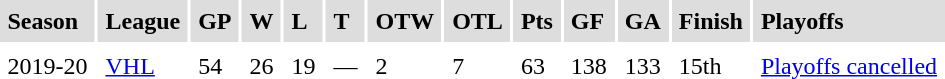<table cellpadding=5>
<tr bgcolor="#dddddd">
<td><strong>Season</strong></td>
<td><strong>League</strong></td>
<td><strong>GP</strong></td>
<td><strong>W</strong></td>
<td><strong>L</strong></td>
<td><strong>T</strong></td>
<td><strong>OTW</strong></td>
<td><strong>OTL</strong></td>
<td><strong>Pts</strong></td>
<td><strong>GF</strong></td>
<td><strong>GA</strong></td>
<td><strong>Finish</strong></td>
<td><strong>Playoffs</strong></td>
</tr>
<tr>
<td>2019-20</td>
<td><a href='#'>VHL</a></td>
<td>54</td>
<td>26</td>
<td>19</td>
<td>—</td>
<td>2</td>
<td>7</td>
<td>63</td>
<td>138</td>
<td>133</td>
<td>15th</td>
<td><a href='#'>Playoffs cancelled</a></td>
</tr>
</table>
